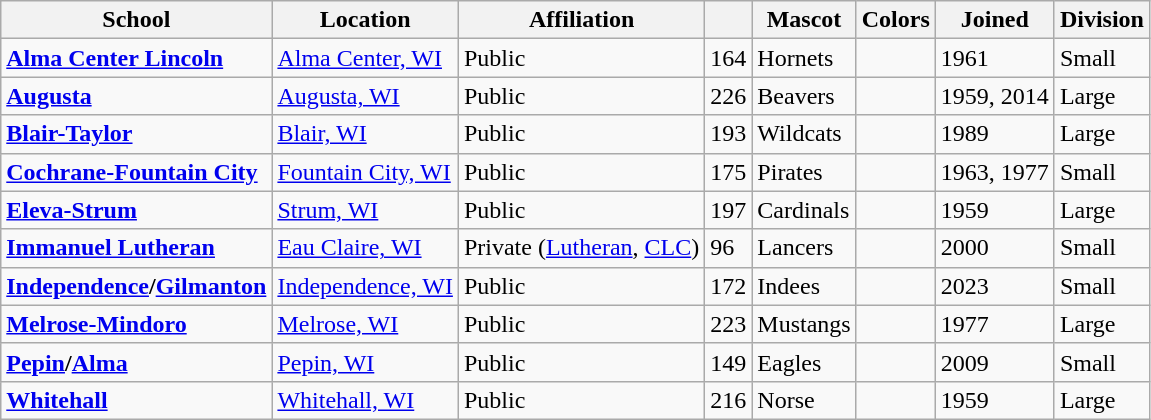<table class="wikitable sortable">
<tr>
<th>School</th>
<th>Location</th>
<th>Affiliation</th>
<th></th>
<th>Mascot</th>
<th>Colors</th>
<th>Joined</th>
<th>Division</th>
</tr>
<tr>
<td><a href='#'><strong>Alma Center Lincoln</strong></a></td>
<td><a href='#'>Alma Center, WI</a></td>
<td>Public</td>
<td>164</td>
<td>Hornets</td>
<td> </td>
<td>1961</td>
<td>Small</td>
</tr>
<tr>
<td><a href='#'><strong>Augusta</strong></a></td>
<td><a href='#'>Augusta, WI</a></td>
<td>Public</td>
<td>226</td>
<td>Beavers</td>
<td> </td>
<td>1959, 2014</td>
<td>Large</td>
</tr>
<tr>
<td><a href='#'><strong>Blair-Taylor</strong></a></td>
<td><a href='#'>Blair, WI</a></td>
<td>Public</td>
<td>193</td>
<td>Wildcats</td>
<td> </td>
<td>1989</td>
<td>Large</td>
</tr>
<tr>
<td><a href='#'><strong>Cochrane-Fountain City</strong></a></td>
<td><a href='#'>Fountain City, WI</a></td>
<td>Public</td>
<td>175</td>
<td>Pirates</td>
<td>  </td>
<td>1963, 1977</td>
<td>Small</td>
</tr>
<tr>
<td><a href='#'><strong>Eleva-Strum</strong></a></td>
<td><a href='#'>Strum, WI</a></td>
<td>Public</td>
<td>197</td>
<td>Cardinals</td>
<td> </td>
<td>1959</td>
<td>Large</td>
</tr>
<tr>
<td><a href='#'><strong>Immanuel Lutheran</strong></a></td>
<td><a href='#'>Eau Claire, WI</a></td>
<td>Private (<a href='#'>Lutheran</a>, <a href='#'>CLC</a>)</td>
<td>96</td>
<td>Lancers</td>
<td> </td>
<td>2000</td>
<td>Small</td>
</tr>
<tr>
<td><strong><a href='#'>Independence</a>/<a href='#'>Gilmanton</a></strong></td>
<td><a href='#'>Independence, WI</a></td>
<td>Public</td>
<td>172</td>
<td>Indees</td>
<td> </td>
<td>2023</td>
<td>Small</td>
</tr>
<tr>
<td><a href='#'><strong>Melrose-Mindoro</strong></a></td>
<td><a href='#'>Melrose, WI</a></td>
<td>Public</td>
<td>223</td>
<td>Mustangs</td>
<td> </td>
<td>1977</td>
<td>Large</td>
</tr>
<tr>
<td><strong><a href='#'>Pepin</a>/<a href='#'>Alma</a></strong></td>
<td><a href='#'>Pepin, WI</a></td>
<td>Public</td>
<td>149</td>
<td>Eagles</td>
<td> </td>
<td>2009</td>
<td>Small</td>
</tr>
<tr>
<td><a href='#'><strong>Whitehall</strong></a></td>
<td><a href='#'>Whitehall, WI</a></td>
<td>Public</td>
<td>216</td>
<td>Norse</td>
<td> </td>
<td>1959</td>
<td>Large</td>
</tr>
</table>
